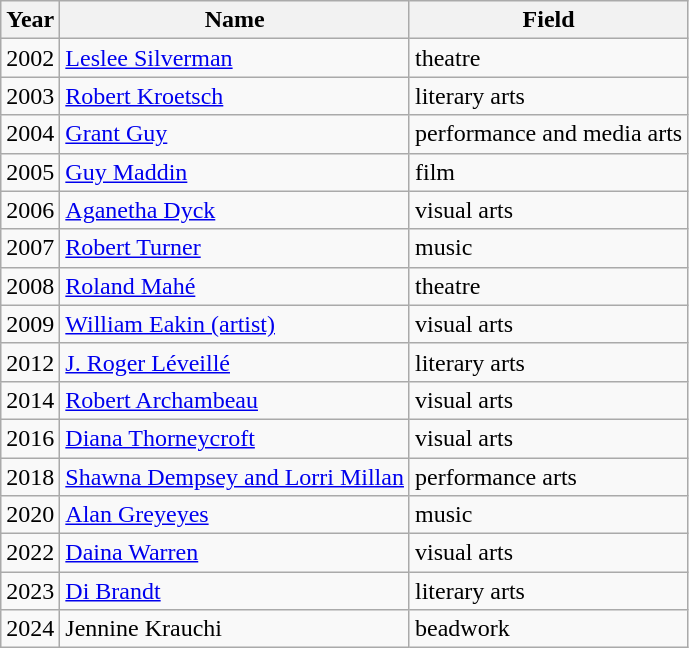<table class="wikitable sortable">
<tr>
<th>Year</th>
<th>Name</th>
<th>Field</th>
</tr>
<tr>
<td>2002</td>
<td><a href='#'>Leslee Silverman</a></td>
<td>theatre</td>
</tr>
<tr>
<td>2003</td>
<td><a href='#'>Robert Kroetsch</a></td>
<td>literary arts</td>
</tr>
<tr>
<td>2004</td>
<td><a href='#'>Grant Guy</a></td>
<td>performance and media arts</td>
</tr>
<tr>
<td>2005</td>
<td><a href='#'>Guy Maddin</a></td>
<td>film</td>
</tr>
<tr>
<td>2006</td>
<td><a href='#'>Aganetha Dyck</a></td>
<td>visual arts</td>
</tr>
<tr>
<td>2007</td>
<td><a href='#'>Robert Turner</a></td>
<td>music</td>
</tr>
<tr>
<td>2008</td>
<td><a href='#'>Roland Mahé</a></td>
<td>theatre</td>
</tr>
<tr>
<td>2009</td>
<td><a href='#'>William Eakin (artist)</a></td>
<td>visual arts</td>
</tr>
<tr>
<td>2012</td>
<td><a href='#'>J. Roger Léveillé</a></td>
<td>literary arts</td>
</tr>
<tr>
<td>2014</td>
<td><a href='#'>Robert Archambeau</a></td>
<td>visual arts</td>
</tr>
<tr>
<td>2016</td>
<td><a href='#'>Diana Thorneycroft</a></td>
<td>visual arts</td>
</tr>
<tr>
<td>2018</td>
<td><a href='#'>Shawna Dempsey and Lorri Millan</a></td>
<td>performance arts</td>
</tr>
<tr>
<td>2020</td>
<td><a href='#'>Alan Greyeyes</a></td>
<td>music</td>
</tr>
<tr>
<td>2022</td>
<td><a href='#'>Daina Warren</a></td>
<td>visual arts</td>
</tr>
<tr>
<td>2023</td>
<td><a href='#'>Di Brandt</a></td>
<td>literary arts</td>
</tr>
<tr>
<td>2024</td>
<td>Jennine Krauchi</td>
<td>beadwork</td>
</tr>
</table>
